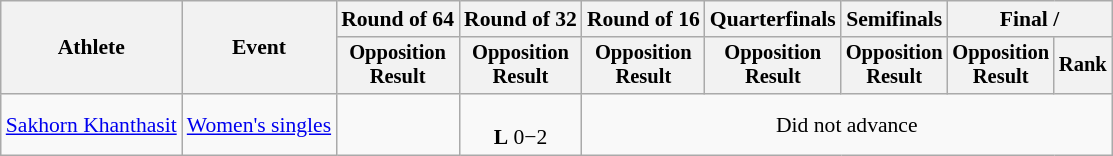<table class="wikitable" style="font-size:90%;">
<tr>
<th rowspan=2>Athlete</th>
<th rowspan=2>Event</th>
<th>Round of 64</th>
<th>Round of 32</th>
<th>Round of 16</th>
<th>Quarterfinals</th>
<th>Semifinals</th>
<th colspan=2>Final / </th>
</tr>
<tr style="font-size:95%">
<th>Opposition<br>Result</th>
<th>Opposition<br>Result</th>
<th>Opposition<br>Result</th>
<th>Opposition<br>Result</th>
<th>Opposition<br>Result</th>
<th>Opposition<br>Result</th>
<th>Rank</th>
</tr>
<tr align=center>
<td align=left><a href='#'>Sakhorn Khanthasit</a></td>
<td align=left><a href='#'>Women's singles</a></td>
<td></td>
<td><br><strong>L</strong> 0−2</td>
<td colspan="5">Did not advance</td>
</tr>
</table>
